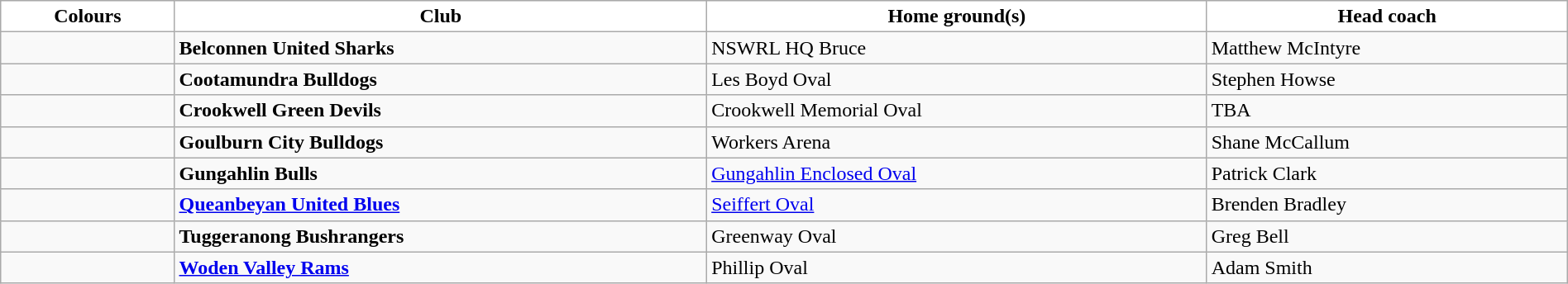<table class="wikitable" style="width:100%; text-align:left">
<tr>
<th style="background:white">Colours</th>
<th style="background:white">Club</th>
<th style="background:white">Home ground(s)</th>
<th style="background:white">Head coach</th>
</tr>
<tr>
<td></td>
<td><strong>Belconnen United Sharks</strong></td>
<td>NSWRL HQ Bruce</td>
<td>Matthew McIntyre</td>
</tr>
<tr>
<td></td>
<td><strong>Cootamundra Bulldogs</strong></td>
<td>Les Boyd Oval</td>
<td>Stephen Howse</td>
</tr>
<tr>
<td></td>
<td><strong>Crookwell Green Devils</strong></td>
<td>Crookwell Memorial Oval</td>
<td>TBA</td>
</tr>
<tr>
<td></td>
<td><strong>Goulburn City Bulldogs</strong></td>
<td>Workers Arena</td>
<td>Shane McCallum</td>
</tr>
<tr>
<td></td>
<td><strong>Gungahlin Bulls</strong></td>
<td><a href='#'>Gungahlin Enclosed Oval</a></td>
<td>Patrick Clark</td>
</tr>
<tr>
<td></td>
<td><a href='#'><strong>Queanbeyan United Blues</strong></a></td>
<td><a href='#'>Seiffert Oval</a></td>
<td>Brenden Bradley</td>
</tr>
<tr>
<td></td>
<td><strong>Tuggeranong Bushrangers</strong></td>
<td>Greenway Oval</td>
<td>Greg Bell</td>
</tr>
<tr>
<td></td>
<td><strong><a href='#'>Woden Valley Rams</a></strong></td>
<td>Phillip Oval</td>
<td>Adam Smith</td>
</tr>
</table>
